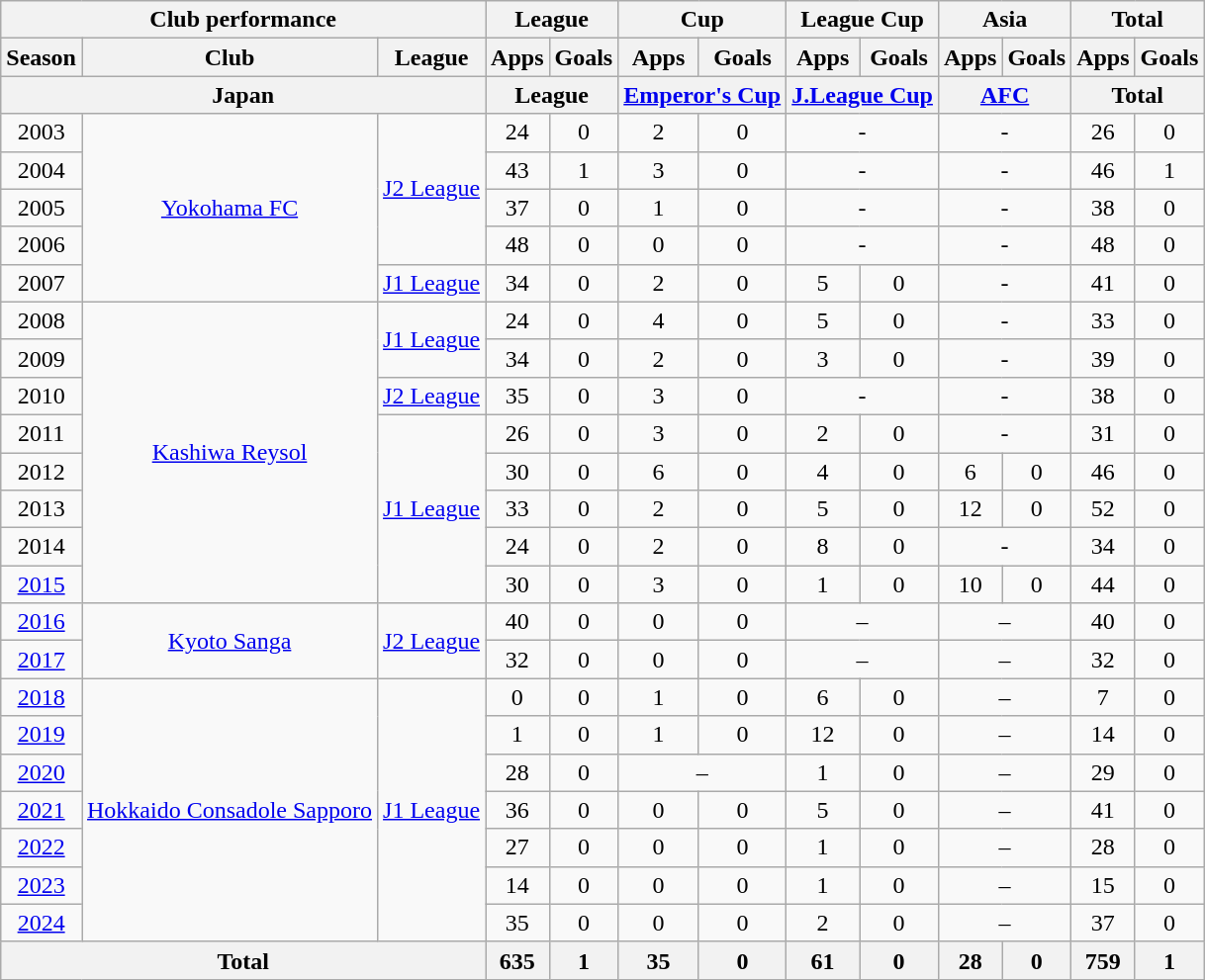<table class="wikitable" style="text-align:center;">
<tr>
<th colspan=3>Club performance</th>
<th colspan=2>League</th>
<th colspan=2>Cup</th>
<th colspan=2>League Cup</th>
<th colspan=2>Asia</th>
<th colspan=2>Total</th>
</tr>
<tr>
<th>Season</th>
<th>Club</th>
<th>League</th>
<th>Apps</th>
<th>Goals</th>
<th>Apps</th>
<th>Goals</th>
<th>Apps</th>
<th>Goals</th>
<th>Apps</th>
<th>Goals</th>
<th>Apps</th>
<th>Goals</th>
</tr>
<tr>
<th colspan=3>Japan</th>
<th colspan=2>League</th>
<th colspan=2><a href='#'>Emperor's Cup</a></th>
<th colspan=2><a href='#'>J.League Cup</a></th>
<th colspan=2><a href='#'>AFC</a></th>
<th colspan=2>Total</th>
</tr>
<tr>
<td>2003</td>
<td rowspan="5"><a href='#'>Yokohama FC</a></td>
<td rowspan="4"><a href='#'>J2 League</a></td>
<td>24</td>
<td>0</td>
<td>2</td>
<td>0</td>
<td colspan="2">-</td>
<td colspan="2">-</td>
<td>26</td>
<td>0</td>
</tr>
<tr>
<td>2004</td>
<td>43</td>
<td>1</td>
<td>3</td>
<td>0</td>
<td colspan="2">-</td>
<td colspan="2">-</td>
<td>46</td>
<td>1</td>
</tr>
<tr>
<td>2005</td>
<td>37</td>
<td>0</td>
<td>1</td>
<td>0</td>
<td colspan="2">-</td>
<td colspan="2">-</td>
<td>38</td>
<td>0</td>
</tr>
<tr>
<td>2006</td>
<td>48</td>
<td>0</td>
<td>0</td>
<td>0</td>
<td colspan="2">-</td>
<td colspan="2">-</td>
<td>48</td>
<td>0</td>
</tr>
<tr>
<td>2007</td>
<td><a href='#'>J1 League</a></td>
<td>34</td>
<td>0</td>
<td>2</td>
<td>0</td>
<td>5</td>
<td>0</td>
<td colspan="2">-</td>
<td>41</td>
<td>0</td>
</tr>
<tr>
<td>2008</td>
<td rowspan="8"><a href='#'>Kashiwa Reysol</a></td>
<td rowspan="2"><a href='#'>J1 League</a></td>
<td>24</td>
<td>0</td>
<td>4</td>
<td>0</td>
<td>5</td>
<td>0</td>
<td colspan="2">-</td>
<td>33</td>
<td>0</td>
</tr>
<tr>
<td>2009</td>
<td>34</td>
<td>0</td>
<td>2</td>
<td>0</td>
<td>3</td>
<td>0</td>
<td colspan="2">-</td>
<td>39</td>
<td>0</td>
</tr>
<tr>
<td>2010</td>
<td><a href='#'>J2 League</a></td>
<td>35</td>
<td>0</td>
<td>3</td>
<td>0</td>
<td colspan="2">-</td>
<td colspan="2">-</td>
<td>38</td>
<td>0</td>
</tr>
<tr>
<td>2011</td>
<td rowspan="5"><a href='#'>J1 League</a></td>
<td>26</td>
<td>0</td>
<td>3</td>
<td>0</td>
<td>2</td>
<td>0</td>
<td colspan="2">-</td>
<td>31</td>
<td>0</td>
</tr>
<tr>
<td>2012</td>
<td>30</td>
<td>0</td>
<td>6</td>
<td>0</td>
<td>4</td>
<td>0</td>
<td>6</td>
<td>0</td>
<td>46</td>
<td>0</td>
</tr>
<tr>
<td>2013</td>
<td>33</td>
<td>0</td>
<td>2</td>
<td>0</td>
<td>5</td>
<td>0</td>
<td>12</td>
<td>0</td>
<td>52</td>
<td>0</td>
</tr>
<tr>
<td>2014</td>
<td>24</td>
<td>0</td>
<td>2</td>
<td>0</td>
<td>8</td>
<td>0</td>
<td colspan="2">-</td>
<td>34</td>
<td>0</td>
</tr>
<tr>
<td><a href='#'>2015</a></td>
<td>30</td>
<td>0</td>
<td>3</td>
<td>0</td>
<td>1</td>
<td>0</td>
<td>10</td>
<td>0</td>
<td>44</td>
<td>0</td>
</tr>
<tr>
<td><a href='#'>2016</a></td>
<td rowspan="2"><a href='#'>Kyoto Sanga</a></td>
<td rowspan="2"><a href='#'>J2 League</a></td>
<td>40</td>
<td>0</td>
<td>0</td>
<td>0</td>
<td colspan="2">–</td>
<td colspan="2">–</td>
<td>40</td>
<td>0</td>
</tr>
<tr>
<td><a href='#'>2017</a></td>
<td>32</td>
<td>0</td>
<td>0</td>
<td>0</td>
<td colspan="2">–</td>
<td colspan="2">–</td>
<td>32</td>
<td>0</td>
</tr>
<tr>
<td><a href='#'>2018</a></td>
<td rowspan="7"><a href='#'>Hokkaido Consadole Sapporo</a></td>
<td rowspan="7"><a href='#'>J1 League</a></td>
<td>0</td>
<td>0</td>
<td>1</td>
<td>0</td>
<td>6</td>
<td>0</td>
<td colspan="2">–</td>
<td>7</td>
<td>0</td>
</tr>
<tr>
<td><a href='#'>2019</a></td>
<td>1</td>
<td>0</td>
<td>1</td>
<td>0</td>
<td>12</td>
<td>0</td>
<td colspan="2">–</td>
<td>14</td>
<td>0</td>
</tr>
<tr>
<td><a href='#'>2020</a></td>
<td>28</td>
<td>0</td>
<td colspan="2">–</td>
<td>1</td>
<td>0</td>
<td colspan="2">–</td>
<td>29</td>
<td>0</td>
</tr>
<tr>
<td><a href='#'>2021</a></td>
<td>36</td>
<td>0</td>
<td>0</td>
<td>0</td>
<td>5</td>
<td>0</td>
<td colspan="2">–</td>
<td>41</td>
<td>0</td>
</tr>
<tr>
<td><a href='#'>2022</a></td>
<td>27</td>
<td>0</td>
<td>0</td>
<td>0</td>
<td>1</td>
<td>0</td>
<td colspan="2">–</td>
<td>28</td>
<td>0</td>
</tr>
<tr>
<td><a href='#'>2023</a></td>
<td>14</td>
<td>0</td>
<td>0</td>
<td>0</td>
<td>1</td>
<td>0</td>
<td colspan="2">–</td>
<td>15</td>
<td>0</td>
</tr>
<tr>
<td><a href='#'>2024</a></td>
<td>35</td>
<td>0</td>
<td>0</td>
<td>0</td>
<td>2</td>
<td>0</td>
<td colspan="2">–</td>
<td>37</td>
<td>0</td>
</tr>
<tr>
<th colspan=3>Total</th>
<th>635</th>
<th>1</th>
<th>35</th>
<th>0</th>
<th>61</th>
<th>0</th>
<th>28</th>
<th>0</th>
<th>759</th>
<th>1</th>
</tr>
</table>
